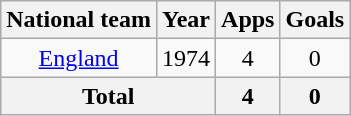<table class="wikitable" style="text-align:center">
<tr>
<th>National team</th>
<th>Year</th>
<th>Apps</th>
<th>Goals</th>
</tr>
<tr>
<td><a href='#'>England</a></td>
<td>1974</td>
<td>4</td>
<td>0</td>
</tr>
<tr>
<th colspan="2">Total</th>
<th>4</th>
<th>0</th>
</tr>
</table>
